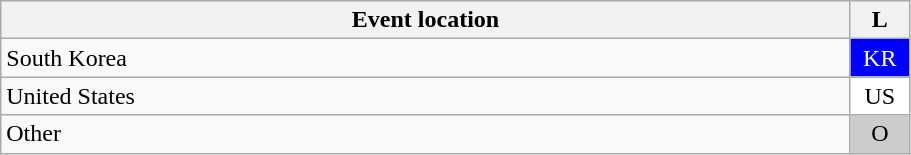<table class="wikitable" style="float: left;width:48%;text-align:center">
<tr>
<th>Event location</th>
<th style="width:2em">L</th>
</tr>
<tr>
<td align="left">South Korea</td>
<td style="background:blue; color:white">KR</td>
</tr>
<tr>
<td align="left">United States</td>
<td style="background:white">US</td>
</tr>
<tr>
<td align="left">Other</td>
<td style="background:#ccc">O</td>
</tr>
</table>
